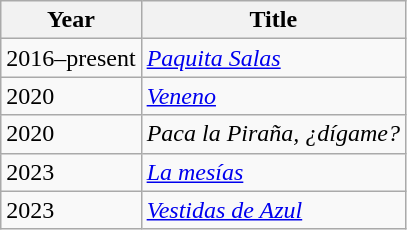<table class="wikitable">
<tr>
<th>Year</th>
<th>Title</th>
</tr>
<tr>
<td>2016–present</td>
<td><em><a href='#'>Paquita Salas</a></em></td>
</tr>
<tr>
<td>2020</td>
<td><em><a href='#'>Veneno</a></em></td>
</tr>
<tr>
<td>2020</td>
<td><em>Paca la Piraña, ¿dígame?</em></td>
</tr>
<tr>
<td>2023</td>
<td><em><a href='#'>La mesías</a></em></td>
</tr>
<tr>
<td>2023</td>
<td><em><a href='#'>Vestidas de Azul</a></em></td>
</tr>
</table>
